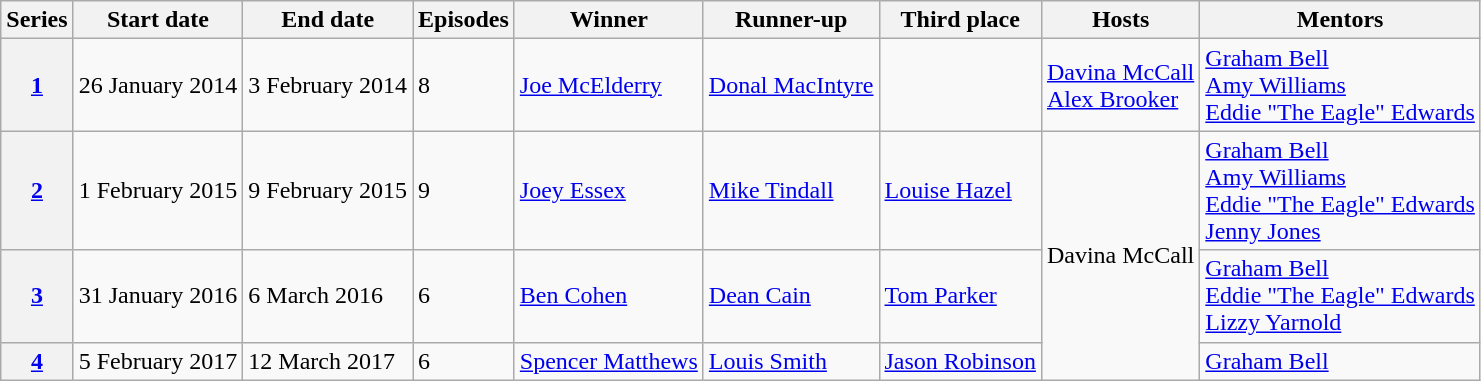<table class="wikitable">
<tr>
<th>Series</th>
<th>Start date</th>
<th>End date</th>
<th>Episodes</th>
<th>Winner</th>
<th>Runner-up</th>
<th>Third place</th>
<th>Hosts</th>
<th>Mentors</th>
</tr>
<tr>
<th><a href='#'>1</a></th>
<td>26 January 2014</td>
<td>3 February 2014</td>
<td>8</td>
<td><a href='#'>Joe McElderry</a></td>
<td><a href='#'>Donal MacIntyre</a></td>
<td></td>
<td><a href='#'>Davina McCall</a><br><a href='#'>Alex Brooker</a></td>
<td><a href='#'>Graham Bell</a><br><a href='#'>Amy Williams</a><br><a href='#'>Eddie "The Eagle" Edwards</a></td>
</tr>
<tr>
<th><a href='#'>2</a></th>
<td>1 February 2015</td>
<td>9 February 2015</td>
<td>9</td>
<td><a href='#'>Joey Essex</a></td>
<td><a href='#'>Mike Tindall</a></td>
<td><a href='#'>Louise Hazel</a></td>
<td rowspan=3>Davina McCall</td>
<td><a href='#'>Graham Bell</a><br><a href='#'>Amy Williams</a><br><a href='#'>Eddie "The Eagle" Edwards</a><br><a href='#'>Jenny Jones</a></td>
</tr>
<tr>
<th><a href='#'>3</a></th>
<td>31 January 2016</td>
<td>6 March 2016</td>
<td>6</td>
<td><a href='#'>Ben Cohen</a></td>
<td><a href='#'>Dean Cain</a></td>
<td><a href='#'>Tom Parker</a></td>
<td><a href='#'>Graham Bell</a><br><a href='#'>Eddie "The Eagle" Edwards</a><br><a href='#'>Lizzy Yarnold</a></td>
</tr>
<tr>
<th><a href='#'>4</a></th>
<td>5 February 2017</td>
<td>12 March 2017</td>
<td>6</td>
<td><a href='#'>Spencer Matthews</a></td>
<td><a href='#'>Louis Smith</a></td>
<td><a href='#'>Jason Robinson</a></td>
<td><a href='#'>Graham Bell</a></td>
</tr>
</table>
